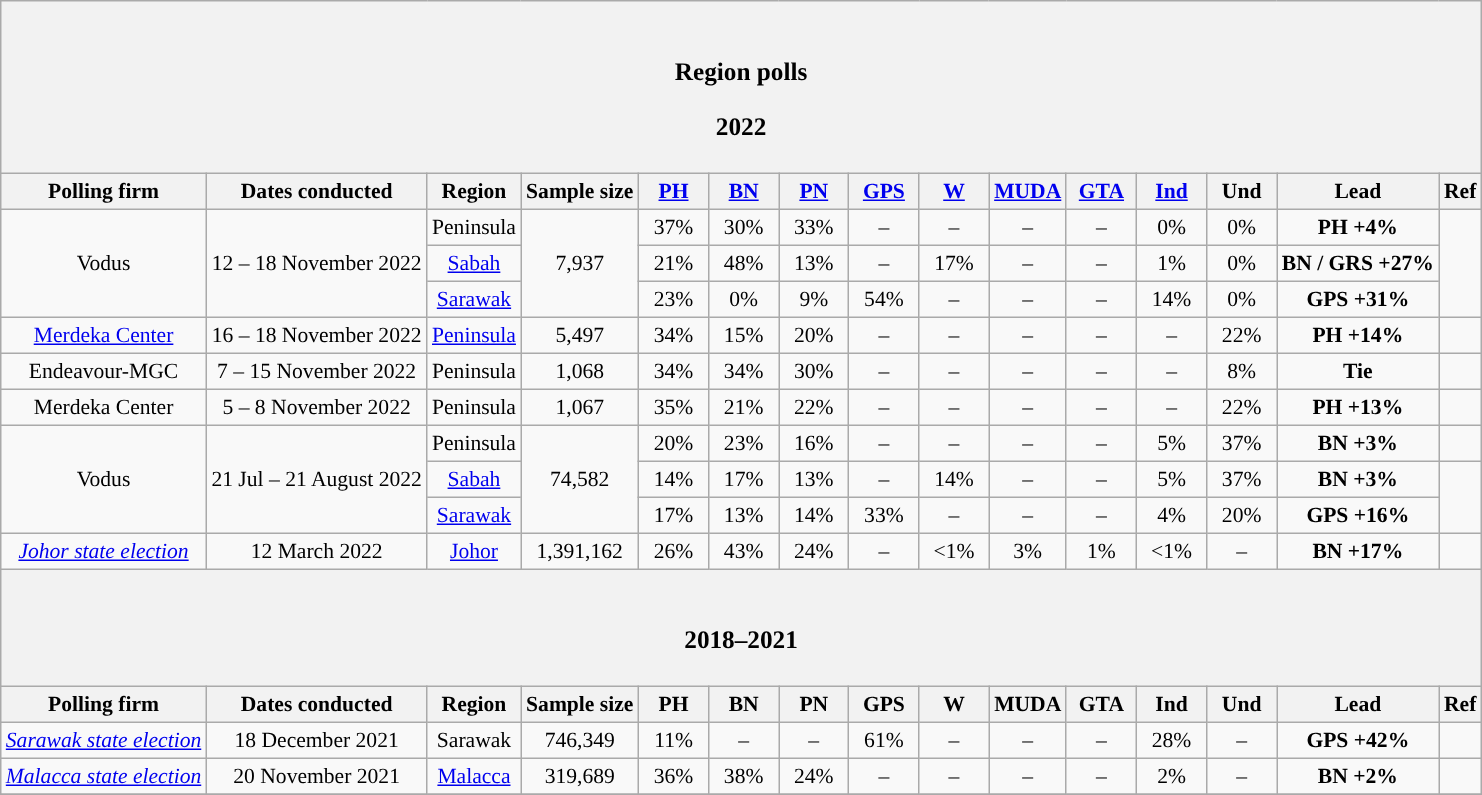<table class="wikitable unsortable" style="text-align:center ;font-size:90%;line-height:1.2">
<tr>
<th colspan=15><br><h3>Region polls</h3><h3>2022</h3></th>
</tr>
<tr>
<th>Polling firm</th>
<th>Dates conducted</th>
<th>Region</th>
<th>Sample size</th>
<th style=width:40px><a href='#'>PH</a></th>
<th style=width:40px><a href='#'>BN</a></th>
<th style=width:40px><a href='#'>PN</a></th>
<th style=width:40px><a href='#'>GPS</a></th>
<th style=width:40px><a href='#'>W</a></th>
<th style=width:40px><a href='#'>MUDA</a></th>
<th style=width:40px><a href='#'>GTA</a></th>
<th style=width:40px><a href='#'>Ind</a></th>
<th style=width:40px>Und</th>
<th>Lead</th>
<th>Ref</th>
</tr>
<tr>
<td rowspan="3">Vodus</td>
<td rowspan="3">12 – 18 November 2022</td>
<td>Peninsula</td>
<td rowspan="3">7,937</td>
<td>37%</td>
<td>30%</td>
<td>33%</td>
<td>–</td>
<td>–</td>
<td>–</td>
<td>–</td>
<td>0%</td>
<td>0%</td>
<td><strong>PH +4%</strong></td>
<td rowspan="3"></td>
</tr>
<tr>
<td><a href='#'>Sabah</a></td>
<td>21%</td>
<td>48%</td>
<td>13%</td>
<td>–</td>
<td>17%</td>
<td>–</td>
<td>–</td>
<td>1%</td>
<td>0%</td>
<td><strong>BN / GRS +27%</strong></td>
</tr>
<tr>
<td><a href='#'>Sarawak</a></td>
<td>23%</td>
<td>0%</td>
<td>9%</td>
<td>54%</td>
<td>–</td>
<td>–</td>
<td>–</td>
<td>14%</td>
<td>0%</td>
<td><strong>GPS +31%</strong></td>
</tr>
<tr>
<td><a href='#'>Merdeka Center</a></td>
<td>16 – 18 November 2022</td>
<td><a href='#'>Peninsula</a></td>
<td>5,497</td>
<td>34%</td>
<td>15%</td>
<td>20%</td>
<td>–</td>
<td>–</td>
<td>–</td>
<td>–</td>
<td>–</td>
<td>22%</td>
<td><strong>PH +14%</strong></td>
<td></td>
</tr>
<tr>
<td>Endeavour-MGC</td>
<td>7 – 15 November 2022</td>
<td>Peninsula</td>
<td>1,068</td>
<td>34%</td>
<td>34%</td>
<td>30%</td>
<td>–</td>
<td>–</td>
<td>–</td>
<td>–</td>
<td>–</td>
<td>8%</td>
<td><strong>Tie</strong></td>
<td></td>
</tr>
<tr>
<td>Merdeka Center</td>
<td>5 – 8 November 2022</td>
<td>Peninsula</td>
<td>1,067</td>
<td>35%</td>
<td>21%</td>
<td>22%</td>
<td>–</td>
<td>–</td>
<td>–</td>
<td>–</td>
<td>–</td>
<td>22%</td>
<td><strong>PH +13%</strong></td>
<td></td>
</tr>
<tr>
<td rowspan="3">Vodus</td>
<td rowspan="3">21 Jul – 21 August 2022</td>
<td>Peninsula</td>
<td rowspan="3">74,582</td>
<td>20%</td>
<td>23%</td>
<td>16%</td>
<td>–</td>
<td>–</td>
<td>–</td>
<td>–</td>
<td>5%</td>
<td>37%</td>
<td><strong>BN +3%</strong></td>
<td></td>
</tr>
<tr>
<td><a href='#'>Sabah</a></td>
<td>14%</td>
<td>17%</td>
<td>13%</td>
<td>–</td>
<td>14%</td>
<td>–</td>
<td>–</td>
<td>5%</td>
<td>37%</td>
<td><strong>BN +3%</strong></td>
<td rowspan="2"></td>
</tr>
<tr>
<td><a href='#'>Sarawak</a></td>
<td>17%</td>
<td>13%</td>
<td>14%</td>
<td>33%</td>
<td>–</td>
<td>–</td>
<td>–</td>
<td>4%</td>
<td>20%</td>
<td><strong>GPS +16%</strong></td>
</tr>
<tr>
<td><em><a href='#'>Johor state election</a></em></td>
<td>12 March 2022</td>
<td><a href='#'>Johor</a></td>
<td>1,391,162</td>
<td>26%</td>
<td>43%</td>
<td>24%</td>
<td>–</td>
<td><1%</td>
<td>3%</td>
<td>1%</td>
<td><1%</td>
<td>–</td>
<td><strong>BN +17%</strong></td>
<td></td>
</tr>
<tr>
<th colspan="15"><br><h3>2018–2021</h3></th>
</tr>
<tr>
<th>Polling firm</th>
<th>Dates conducted</th>
<th>Region</th>
<th>Sample size</th>
<th>PH</th>
<th>BN</th>
<th>PN</th>
<th>GPS</th>
<th>W</th>
<th>MUDA</th>
<th>GTA</th>
<th>Ind</th>
<th>Und</th>
<th>Lead</th>
<th>Ref</th>
</tr>
<tr>
<td><em><a href='#'>Sarawak state election</a></em></td>
<td>18 December 2021</td>
<td>Sarawak</td>
<td>746,349</td>
<td>11%</td>
<td>–</td>
<td>–</td>
<td>61%</td>
<td>–</td>
<td>–</td>
<td>–</td>
<td>28%</td>
<td>–</td>
<td><strong>GPS +42%</strong></td>
<td></td>
</tr>
<tr>
<td><em><a href='#'>Malacca state election</a></em></td>
<td>20 November 2021</td>
<td><a href='#'>Malacca</a></td>
<td>319,689</td>
<td>36%</td>
<td>38%</td>
<td>24%</td>
<td>–</td>
<td>–</td>
<td>–</td>
<td>–</td>
<td>2%</td>
<td>–</td>
<td><strong>BN +2%</strong></td>
<td></td>
</tr>
<tr>
</tr>
</table>
